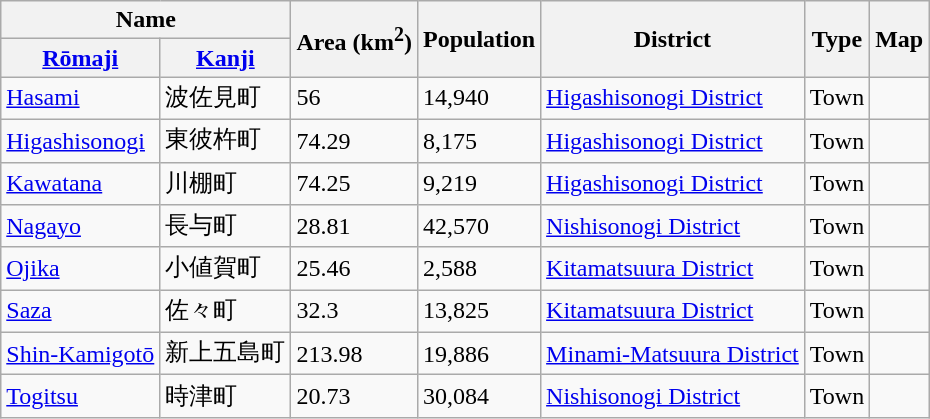<table class="wikitable sortable">
<tr>
<th colspan="2">Name</th>
<th rowspan="2">Area (km<sup>2</sup>)</th>
<th rowspan="2">Population</th>
<th rowspan="2">District</th>
<th rowspan="2">Type</th>
<th rowspan="2">Map</th>
</tr>
<tr>
<th><a href='#'>Rōmaji</a></th>
<th><a href='#'>Kanji</a></th>
</tr>
<tr>
<td> <a href='#'>Hasami</a></td>
<td>波佐見町</td>
<td>56</td>
<td>14,940</td>
<td><a href='#'>Higashisonogi District</a></td>
<td>Town</td>
<td></td>
</tr>
<tr>
<td> <a href='#'>Higashisonogi</a></td>
<td>東彼杵町</td>
<td>74.29</td>
<td>8,175</td>
<td><a href='#'>Higashisonogi District</a></td>
<td>Town</td>
<td></td>
</tr>
<tr>
<td> <a href='#'>Kawatana</a></td>
<td>川棚町</td>
<td>74.25</td>
<td>9,219</td>
<td><a href='#'>Higashisonogi District</a></td>
<td>Town</td>
<td></td>
</tr>
<tr>
<td> <a href='#'>Nagayo</a></td>
<td>長与町</td>
<td>28.81</td>
<td>42,570</td>
<td><a href='#'>Nishisonogi District</a></td>
<td>Town</td>
<td></td>
</tr>
<tr>
<td> <a href='#'>Ojika</a></td>
<td>小値賀町</td>
<td>25.46</td>
<td>2,588</td>
<td><a href='#'>Kitamatsuura District</a></td>
<td>Town</td>
<td></td>
</tr>
<tr>
<td> <a href='#'>Saza</a></td>
<td>佐々町</td>
<td>32.3</td>
<td>13,825</td>
<td><a href='#'>Kitamatsuura District</a></td>
<td>Town</td>
<td></td>
</tr>
<tr>
<td> <a href='#'>Shin-Kamigotō</a></td>
<td>新上五島町</td>
<td>213.98</td>
<td>19,886</td>
<td><a href='#'>Minami-Matsuura District</a></td>
<td>Town</td>
<td></td>
</tr>
<tr>
<td> <a href='#'>Togitsu</a></td>
<td>時津町</td>
<td>20.73</td>
<td>30,084</td>
<td><a href='#'>Nishisonogi District</a></td>
<td>Town</td>
<td></td>
</tr>
</table>
